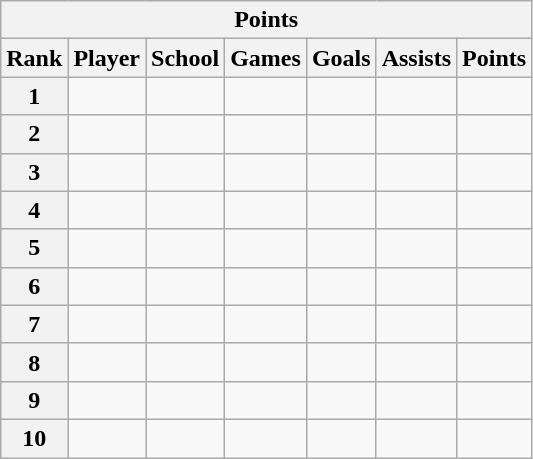<table class="wikitable">
<tr>
<th colspan=8>Points</th>
</tr>
<tr>
<th>Rank</th>
<th>Player</th>
<th>School</th>
<th>Games</th>
<th>Goals</th>
<th>Assists</th>
<th>Points</th>
</tr>
<tr>
<th>1</th>
<td></td>
<td></td>
<td style="text-align:center;"></td>
<td style="text-align:center;"></td>
<td style="text-align:center;"></td>
<td style="text-align:center;"></td>
</tr>
<tr>
<th>2</th>
<td></td>
<td></td>
<td style="text-align:center;"></td>
<td style="text-align:center;"></td>
<td style="text-align:center;"></td>
<td style="text-align:center;"></td>
</tr>
<tr>
<th>3</th>
<td></td>
<td></td>
<td style="text-align:center;"></td>
<td style="text-align:center;"></td>
<td style="text-align:center;"></td>
<td style="text-align:center;"></td>
</tr>
<tr>
<th>4</th>
<td></td>
<td></td>
<td style="text-align:center;"></td>
<td style="text-align:center;"></td>
<td style="text-align:center;"></td>
<td style="text-align:center;"></td>
</tr>
<tr>
<th>5</th>
<td></td>
<td></td>
<td style="text-align:center;"></td>
<td style="text-align:center;"></td>
<td style="text-align:center;"></td>
<td style="text-align:center;"></td>
</tr>
<tr>
<th>6</th>
<td></td>
<td></td>
<td style="text-align:center;"></td>
<td style="text-align:center;"></td>
<td style="text-align:center;"></td>
<td style="text-align:center;"></td>
</tr>
<tr>
<th>7</th>
<td></td>
<td></td>
<td style="text-align:center;"></td>
<td style="text-align:center;"></td>
<td style="text-align:center;"></td>
<td style="text-align:center;"></td>
</tr>
<tr>
<th>8</th>
<td></td>
<td></td>
<td style="text-align:center;"></td>
<td style="text-align:center;"></td>
<td style="text-align:center;"></td>
<td style="text-align:center;"></td>
</tr>
<tr>
<th>9</th>
<td></td>
<td></td>
<td style="text-align:center;"></td>
<td style="text-align:center;"></td>
<td style="text-align:center;"></td>
<td style="text-align:center;"></td>
</tr>
<tr>
<th>10</th>
<td></td>
<td></td>
<td style="text-align:center;"></td>
<td style="text-align:center;"></td>
<td style="text-align:center;"></td>
<td style="text-align:center;"></td>
</tr>
</table>
